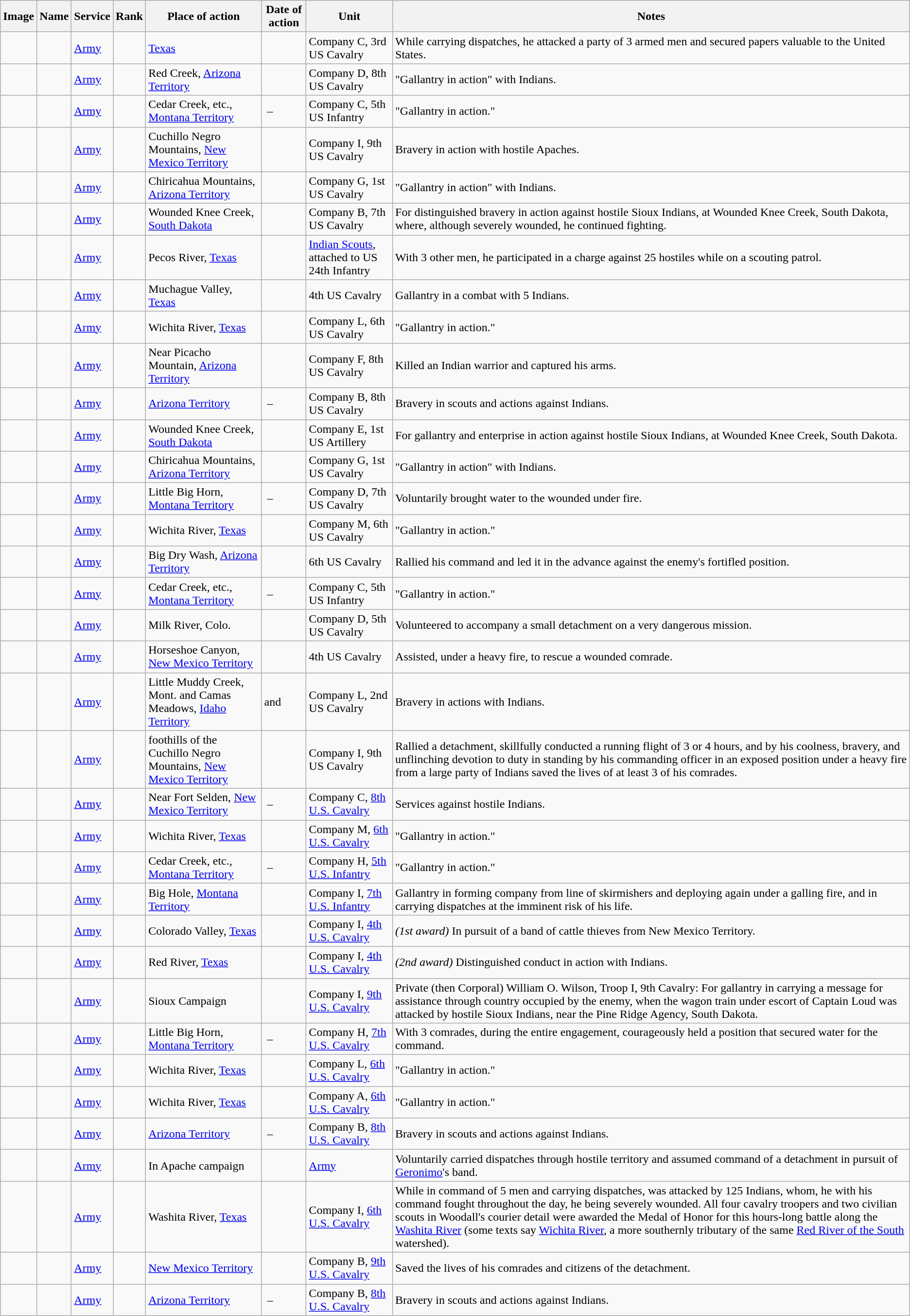<table class="wikitable sortable">
<tr>
<th class="unsortable">Image</th>
<th>Name</th>
<th>Service</th>
<th>Rank</th>
<th>Place of action</th>
<th>Date of action</th>
<th>Unit</th>
<th class="unsortable">Notes</th>
</tr>
<tr>
<td></td>
<td></td>
<td><a href='#'>Army</a></td>
<td></td>
<td><a href='#'>Texas</a></td>
<td></td>
<td>Company C, 3rd US Cavalry</td>
<td>While carrying dispatches, he attacked a party of 3 armed men and secured papers valuable to the United States.</td>
</tr>
<tr>
<td></td>
<td></td>
<td><a href='#'>Army</a></td>
<td></td>
<td>Red Creek, <a href='#'>Arizona Territory</a></td>
<td></td>
<td>Company D, 8th US Cavalry</td>
<td>"Gallantry in action" with Indians.</td>
</tr>
<tr>
<td></td>
<td></td>
<td><a href='#'>Army</a></td>
<td></td>
<td>Cedar Creek, etc., <a href='#'>Montana Territory</a></td>
<td> – </td>
<td>Company C, 5th US Infantry</td>
<td>"Gallantry in action."</td>
</tr>
<tr>
<td></td>
<td></td>
<td><a href='#'>Army</a></td>
<td></td>
<td>Cuchillo Negro Mountains, <a href='#'>New Mexico Territory</a></td>
<td></td>
<td>Company I, 9th US Cavalry</td>
<td>Bravery in action with hostile Apaches.</td>
</tr>
<tr>
<td></td>
<td></td>
<td><a href='#'>Army</a></td>
<td></td>
<td>Chiricahua Mountains, <a href='#'>Arizona Territory</a></td>
<td></td>
<td>Company G, 1st US Cavalry</td>
<td>"Gallantry in action" with Indians.</td>
</tr>
<tr>
<td></td>
<td></td>
<td><a href='#'>Army</a></td>
<td></td>
<td>Wounded Knee Creek, <a href='#'>South Dakota</a></td>
<td></td>
<td>Company B, 7th US Cavalry</td>
<td>For distinguished bravery in action against hostile Sioux Indians, at Wounded Knee Creek, South Dakota, where, although severely wounded, he continued fighting.</td>
</tr>
<tr>
<td></td>
<td></td>
<td><a href='#'>Army</a></td>
<td></td>
<td>Pecos River, <a href='#'>Texas</a></td>
<td></td>
<td><a href='#'>Indian Scouts</a>, attached to US 24th Infantry</td>
<td>With 3 other men, he participated in a charge against 25 hostiles while on a scouting patrol.</td>
</tr>
<tr>
<td></td>
<td></td>
<td><a href='#'>Army</a></td>
<td></td>
<td>Muchague Valley, <a href='#'>Texas</a></td>
<td></td>
<td>4th US Cavalry</td>
<td>Gallantry in a combat with 5 Indians.</td>
</tr>
<tr>
<td></td>
<td></td>
<td><a href='#'>Army</a></td>
<td></td>
<td>Wichita River, <a href='#'>Texas</a></td>
<td></td>
<td>Company L, 6th US Cavalry</td>
<td>"Gallantry in action."</td>
</tr>
<tr>
<td></td>
<td></td>
<td><a href='#'>Army</a></td>
<td></td>
<td>Near Picacho Mountain, <a href='#'>Arizona Territory</a></td>
<td></td>
<td>Company F, 8th US Cavalry</td>
<td>Killed an Indian warrior and captured his arms.</td>
</tr>
<tr>
<td></td>
<td></td>
<td><a href='#'>Army</a></td>
<td></td>
<td><a href='#'>Arizona Territory</a></td>
<td> – </td>
<td>Company B, 8th US Cavalry</td>
<td>Bravery in scouts and actions against Indians.</td>
</tr>
<tr>
<td></td>
<td></td>
<td><a href='#'>Army</a></td>
<td></td>
<td>Wounded Knee Creek, <a href='#'>South Dakota</a></td>
<td></td>
<td>Company E, 1st US Artillery</td>
<td>For gallantry and enterprise in action against hostile Sioux Indians, at Wounded Knee Creek, South Dakota.</td>
</tr>
<tr>
<td></td>
<td></td>
<td><a href='#'>Army</a></td>
<td></td>
<td>Chiricahua Mountains, <a href='#'>Arizona Territory</a></td>
<td></td>
<td>Company G, 1st US Cavalry</td>
<td>"Gallantry in action" with Indians.</td>
</tr>
<tr>
<td></td>
<td></td>
<td><a href='#'>Army</a></td>
<td></td>
<td>Little Big Horn, <a href='#'>Montana Territory</a></td>
<td> – </td>
<td>Company D, 7th US Cavalry</td>
<td>Voluntarily brought water to the wounded under fire.</td>
</tr>
<tr>
<td></td>
<td></td>
<td><a href='#'>Army</a></td>
<td></td>
<td>Wichita River, <a href='#'>Texas</a></td>
<td></td>
<td>Company M, 6th US Cavalry</td>
<td>"Gallantry in action."</td>
</tr>
<tr>
<td></td>
<td></td>
<td><a href='#'>Army</a></td>
<td></td>
<td>Big Dry Wash, <a href='#'>Arizona Territory</a></td>
<td></td>
<td>6th US Cavalry</td>
<td>Rallied his command and led it in the advance against the enemy's fortifled position.</td>
</tr>
<tr>
<td></td>
<td></td>
<td><a href='#'>Army</a></td>
<td></td>
<td>Cedar Creek, etc., <a href='#'>Montana Territory</a></td>
<td> – </td>
<td>Company C, 5th US Infantry</td>
<td>"Gallantry in action."</td>
</tr>
<tr>
<td></td>
<td></td>
<td><a href='#'>Army</a></td>
<td></td>
<td>Milk River, Colo.</td>
<td></td>
<td>Company D, 5th US Cavalry</td>
<td>Volunteered to accompany a small detachment on a very dangerous mission.</td>
</tr>
<tr>
<td></td>
<td></td>
<td><a href='#'>Army</a></td>
<td></td>
<td>Horseshoe Canyon, <a href='#'>New Mexico Territory</a></td>
<td></td>
<td>4th US Cavalry</td>
<td>Assisted, under a heavy fire, to rescue a wounded comrade.</td>
</tr>
<tr>
<td></td>
<td></td>
<td><a href='#'>Army</a></td>
<td></td>
<td>Little Muddy Creek, Mont. and Camas Meadows, <a href='#'>Idaho Territory</a></td>
<td> and </td>
<td>Company L, 2nd US Cavalry</td>
<td>Bravery in actions with Indians.</td>
</tr>
<tr>
<td></td>
<td></td>
<td><a href='#'>Army</a></td>
<td></td>
<td>foothills of the Cuchillo Negro Mountains, <a href='#'>New Mexico Territory</a></td>
<td></td>
<td>Company I, 9th US Cavalry</td>
<td>Rallied a detachment, skillfully conducted a running flight of 3 or 4 hours, and by his coolness, bravery, and unflinching devotion to duty in standing by his commanding officer in an exposed position under a heavy fire from a large party of Indians saved the lives of at least 3 of his comrades.</td>
</tr>
<tr>
<td></td>
<td></td>
<td><a href='#'>Army</a></td>
<td></td>
<td>Near Fort Selden, <a href='#'>New Mexico Territory</a></td>
<td> – </td>
<td>Company C, <a href='#'>8th U.S. Cavalry</a></td>
<td>Services against hostile Indians.</td>
</tr>
<tr>
<td></td>
<td></td>
<td><a href='#'>Army</a></td>
<td></td>
<td>Wichita River, <a href='#'>Texas</a></td>
<td></td>
<td>Company M, <a href='#'>6th U.S. Cavalry</a></td>
<td>"Gallantry in action."</td>
</tr>
<tr>
<td></td>
<td></td>
<td><a href='#'>Army</a></td>
<td></td>
<td>Cedar Creek, etc., <a href='#'>Montana Territory</a></td>
<td> – </td>
<td>Company H, <a href='#'>5th U.S. Infantry</a></td>
<td>"Gallantry in action."</td>
</tr>
<tr>
<td></td>
<td></td>
<td><a href='#'>Army</a></td>
<td></td>
<td>Big Hole, <a href='#'>Montana Territory</a></td>
<td></td>
<td>Company I, <a href='#'>7th U.S. Infantry</a></td>
<td>Gallantry in forming company from line of skirmishers and deploying again under a galling fire, and in carrying dispatches at the imminent risk of his life.</td>
</tr>
<tr>
<td></td>
<td></td>
<td><a href='#'>Army</a></td>
<td></td>
<td>Colorado Valley, <a href='#'>Texas</a></td>
<td></td>
<td>Company I, <a href='#'>4th U.S. Cavalry</a></td>
<td><em>(1st award)</em> In pursuit of a band of cattle thieves from New Mexico Territory.</td>
</tr>
<tr>
<td></td>
<td></td>
<td><a href='#'>Army</a></td>
<td></td>
<td>Red River, <a href='#'>Texas</a></td>
<td></td>
<td>Company I, <a href='#'>4th U.S. Cavalry</a></td>
<td><em>(2nd award)</em> Distinguished conduct in action with Indians.</td>
</tr>
<tr>
<td></td>
<td></td>
<td><a href='#'>Army</a></td>
<td></td>
<td>Sioux Campaign</td>
<td></td>
<td>Company I, <a href='#'>9th U.S. Cavalry</a></td>
<td>Private (then Corporal) William O. Wilson, Troop I, 9th Cavalry: For gallantry in carrying a message for assistance through country occupied by the enemy, when the wagon train under escort of Captain Loud was attacked by hostile Sioux Indians, near the Pine Ridge Agency, South Dakota.</td>
</tr>
<tr>
<td></td>
<td></td>
<td><a href='#'>Army</a></td>
<td></td>
<td>Little Big Horn, <a href='#'>Montana Territory</a></td>
<td> – </td>
<td>Company H, <a href='#'>7th U.S. Cavalry</a></td>
<td>With 3 comrades, during the entire engagement, courageously held a position that secured water for the command.</td>
</tr>
<tr>
<td></td>
<td></td>
<td><a href='#'>Army</a></td>
<td></td>
<td>Wichita River, <a href='#'>Texas</a></td>
<td></td>
<td>Company L, <a href='#'>6th U.S. Cavalry</a></td>
<td>"Gallantry in action."</td>
</tr>
<tr>
<td></td>
<td></td>
<td><a href='#'>Army</a></td>
<td></td>
<td>Wichita River, <a href='#'>Texas</a></td>
<td></td>
<td>Company A, <a href='#'>6th U.S. Cavalry</a></td>
<td>"Gallantry in action."</td>
</tr>
<tr>
<td></td>
<td></td>
<td><a href='#'>Army</a></td>
<td></td>
<td><a href='#'>Arizona Territory</a></td>
<td> – </td>
<td>Company B, <a href='#'>8th U.S. Cavalry</a></td>
<td>Bravery in scouts and actions against Indians.</td>
</tr>
<tr>
<td></td>
<td></td>
<td><a href='#'>Army</a></td>
<td></td>
<td>In Apache campaign</td>
<td></td>
<td><a href='#'>Army</a></td>
<td>Voluntarily carried dispatches through hostile territory and assumed command of a detachment in pursuit of <a href='#'>Geronimo</a>'s band.</td>
</tr>
<tr>
<td></td>
<td></td>
<td><a href='#'>Army</a></td>
<td></td>
<td>Washita River, <a href='#'>Texas</a></td>
<td></td>
<td>Company I, <a href='#'>6th U.S. Cavalry</a></td>
<td>While in command of 5 men and carrying dispatches, was attacked by 125 Indians, whom, he with his command fought throughout the day, he being severely wounded.  All four cavalry troopers and two civilian scouts in Woodall's courier detail were awarded the Medal of Honor for this hours-long battle along the <a href='#'>Washita River</a> (some texts say <a href='#'>Wichita River</a>, a more southernly tributary of the same <a href='#'>Red River of the South</a> watershed).</td>
</tr>
<tr>
<td></td>
<td></td>
<td><a href='#'>Army</a></td>
<td></td>
<td><a href='#'>New Mexico Territory</a></td>
<td></td>
<td>Company B, <a href='#'>9th U.S. Cavalry</a></td>
<td>Saved the lives of his comrades and citizens of the detachment.</td>
</tr>
<tr>
<td></td>
<td></td>
<td><a href='#'>Army</a></td>
<td></td>
<td><a href='#'>Arizona Territory</a></td>
<td> – </td>
<td>Company B, <a href='#'>8th U.S. Cavalry</a></td>
<td>Bravery in scouts and actions against Indians.</td>
</tr>
</table>
